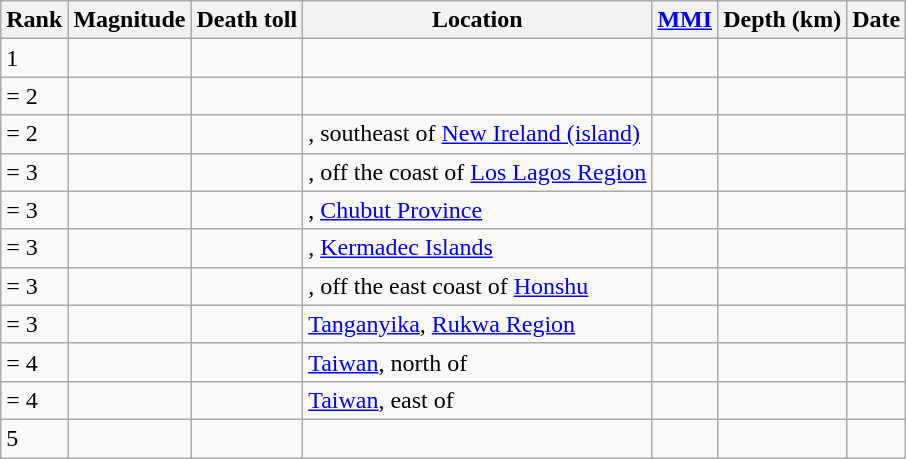<table class="sortable wikitable" style="font-size:100%;">
<tr>
<th>Rank</th>
<th>Magnitude</th>
<th>Death toll</th>
<th>Location</th>
<th><a href='#'>MMI</a></th>
<th>Depth (km)</th>
<th>Date</th>
</tr>
<tr>
<td>1</td>
<td></td>
<td></td>
<td></td>
<td></td>
<td></td>
<td></td>
</tr>
<tr>
<td>= 2</td>
<td></td>
<td></td>
<td></td>
<td></td>
<td></td>
<td></td>
</tr>
<tr>
<td>= 2</td>
<td></td>
<td></td>
<td>, southeast of <a href='#'>New Ireland (island)</a></td>
<td></td>
<td></td>
<td></td>
</tr>
<tr>
<td>= 3</td>
<td></td>
<td></td>
<td>, off the coast of <a href='#'>Los Lagos Region</a></td>
<td></td>
<td></td>
<td></td>
</tr>
<tr>
<td>= 3</td>
<td></td>
<td></td>
<td>, <a href='#'>Chubut Province</a></td>
<td></td>
<td></td>
<td></td>
</tr>
<tr>
<td>= 3</td>
<td></td>
<td></td>
<td>, <a href='#'>Kermadec Islands</a></td>
<td></td>
<td></td>
<td></td>
</tr>
<tr>
<td>= 3</td>
<td></td>
<td></td>
<td>, off the east coast of <a href='#'>Honshu</a></td>
<td></td>
<td></td>
<td></td>
</tr>
<tr>
<td>= 3</td>
<td></td>
<td></td>
<td> <a href='#'>Tanganyika</a>, <a href='#'>Rukwa Region</a></td>
<td></td>
<td></td>
<td></td>
</tr>
<tr>
<td>= 4</td>
<td></td>
<td></td>
<td> <a href='#'>Taiwan</a>, north of</td>
<td></td>
<td></td>
<td></td>
</tr>
<tr>
<td>= 4</td>
<td></td>
<td></td>
<td> <a href='#'>Taiwan</a>, east of</td>
<td></td>
<td></td>
<td></td>
</tr>
<tr>
<td>5</td>
<td></td>
<td></td>
<td></td>
<td></td>
<td></td>
<td></td>
</tr>
</table>
